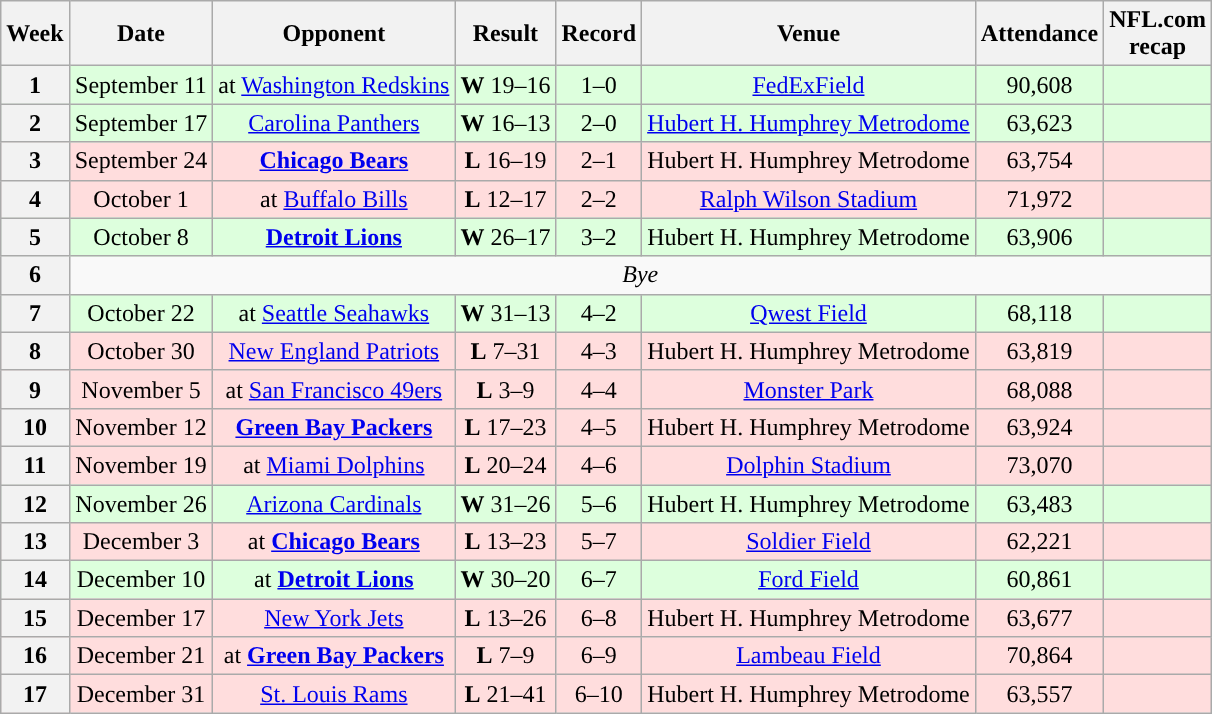<table class="wikitable" style="text-align:center">
<tr>
<th>Week</th>
<th>Date</th>
<th>Opponent</th>
<th>Result</th>
<th>Record</th>
<th>Venue</th>
<th>Attendance</th>
<th>NFL.com<br>recap</th>
</tr>
<tr style="background:#ddffdd">
<th>1</th>
<td>September 11</td>
<td>at <a href='#'>Washington Redskins</a></td>
<td><strong>W</strong> 19–16</td>
<td>1–0</td>
<td><a href='#'>FedExField</a></td>
<td>90,608</td>
<td></td>
</tr>
<tr style="background:#ddffdd">
<th>2</th>
<td>September 17</td>
<td><a href='#'>Carolina Panthers</a></td>
<td><strong>W</strong> 16–13 </td>
<td>2–0</td>
<td><a href='#'>Hubert H. Humphrey Metrodome</a></td>
<td>63,623</td>
<td></td>
</tr>
<tr style="background:#ffdddd">
<th>3</th>
<td>September 24</td>
<td><strong><a href='#'>Chicago Bears</a></strong></td>
<td><strong>L</strong> 16–19</td>
<td>2–1</td>
<td>Hubert H. Humphrey Metrodome</td>
<td>63,754</td>
<td></td>
</tr>
<tr style="background:#ffdddd">
<th>4</th>
<td>October 1</td>
<td>at <a href='#'>Buffalo Bills</a></td>
<td><strong>L</strong> 12–17</td>
<td>2–2</td>
<td><a href='#'>Ralph Wilson Stadium</a></td>
<td>71,972</td>
<td></td>
</tr>
<tr style="background:#ddffdd">
<th>5</th>
<td>October 8</td>
<td><strong><a href='#'>Detroit Lions</a></strong></td>
<td><strong>W</strong> 26–17</td>
<td>3–2</td>
<td>Hubert H. Humphrey Metrodome</td>
<td>63,906</td>
<td></td>
</tr>
<tr>
<th>6</th>
<td colspan="7" align="center"><em>Bye</em></td>
</tr>
<tr style="background:#ddffdd">
<th>7</th>
<td>October 22</td>
<td>at <a href='#'>Seattle Seahawks</a></td>
<td><strong>W</strong> 31–13</td>
<td>4–2</td>
<td><a href='#'>Qwest Field</a></td>
<td>68,118</td>
<td></td>
</tr>
<tr style="background:#ffdddd">
<th>8</th>
<td>October 30</td>
<td><a href='#'>New England Patriots</a></td>
<td><strong>L</strong> 7–31</td>
<td>4–3</td>
<td>Hubert H. Humphrey Metrodome</td>
<td>63,819</td>
<td></td>
</tr>
<tr style="background:#ffdddd">
<th>9</th>
<td>November 5</td>
<td>at <a href='#'>San Francisco 49ers</a></td>
<td><strong>L</strong> 3–9</td>
<td>4–4</td>
<td><a href='#'>Monster Park</a></td>
<td>68,088</td>
<td></td>
</tr>
<tr style="background:#ffdddd">
<th>10</th>
<td>November 12</td>
<td><strong><a href='#'>Green Bay Packers</a></strong></td>
<td><strong>L</strong> 17–23</td>
<td>4–5</td>
<td>Hubert H. Humphrey Metrodome</td>
<td>63,924</td>
<td></td>
</tr>
<tr style="background:#ffdddd">
<th>11</th>
<td>November 19</td>
<td>at <a href='#'>Miami Dolphins</a></td>
<td><strong>L</strong> 20–24</td>
<td>4–6</td>
<td><a href='#'>Dolphin Stadium</a></td>
<td>73,070</td>
<td></td>
</tr>
<tr style="background:#ddffdd">
<th>12</th>
<td>November 26</td>
<td><a href='#'>Arizona Cardinals</a></td>
<td><strong>W</strong> 31–26</td>
<td>5–6</td>
<td>Hubert H. Humphrey Metrodome</td>
<td>63,483</td>
<td></td>
</tr>
<tr style="background:#ffdddd">
<th>13</th>
<td>December 3</td>
<td>at <strong><a href='#'>Chicago Bears</a></strong></td>
<td><strong>L</strong> 13–23</td>
<td>5–7</td>
<td><a href='#'>Soldier Field</a></td>
<td>62,221</td>
<td></td>
</tr>
<tr style="background:#ddffdd">
<th>14</th>
<td>December 10</td>
<td>at <strong><a href='#'>Detroit Lions</a></strong></td>
<td><strong>W</strong> 30–20</td>
<td>6–7</td>
<td><a href='#'>Ford Field</a></td>
<td>60,861</td>
<td></td>
</tr>
<tr style="background:#ffdddd">
<th>15</th>
<td>December 17</td>
<td><a href='#'>New York Jets</a></td>
<td><strong>L</strong> 13–26</td>
<td>6–8</td>
<td>Hubert H. Humphrey Metrodome</td>
<td>63,677</td>
<td></td>
</tr>
<tr style="background:#ffdddd">
<th>16</th>
<td>December 21</td>
<td>at <strong><a href='#'>Green Bay Packers</a></strong></td>
<td><strong>L</strong> 7–9</td>
<td>6–9</td>
<td><a href='#'>Lambeau Field</a></td>
<td>70,864</td>
<td></td>
</tr>
<tr style="background:#ffdddd">
<th>17</th>
<td>December 31</td>
<td><a href='#'>St. Louis Rams</a></td>
<td><strong>L</strong> 21–41</td>
<td>6–10</td>
<td>Hubert H. Humphrey Metrodome</td>
<td>63,557</td>
<td></td>
</tr>
</table>
